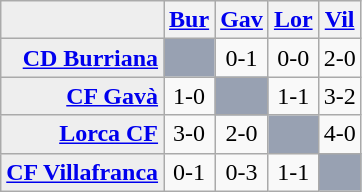<table class="wikitable">
<tr style="background:#eeeeee;">
<td></td>
<th><a href='#'>Bur</a></th>
<th><a href='#'>Gav</a></th>
<th><a href='#'>Lor</a></th>
<th><a href='#'>Vil</a></th>
</tr>
<tr align=center>
<td style="background:#eeeeee;" align=right><strong><a href='#'>CD Burriana</a></strong></td>
<td style="background:#98A1B2"></td>
<td>0-1</td>
<td>0-0</td>
<td>2-0</td>
</tr>
<tr align=center>
<td style="background:#eeeeee;" align=right><strong><a href='#'>CF Gavà</a></strong></td>
<td>1-0</td>
<td style="background:#98A1B2"></td>
<td>1-1</td>
<td>3-2</td>
</tr>
<tr align=center>
<td style="background:#eeeeee;" align=right><strong><a href='#'>Lorca CF</a></strong></td>
<td>3-0</td>
<td>2-0</td>
<td style="background:#98A1B2"></td>
<td>4-0</td>
</tr>
<tr align=center>
<td style="background:#eeeeee;" align=right><strong><a href='#'>CF Villafranca</a></strong></td>
<td>0-1</td>
<td>0-3</td>
<td>1-1</td>
<td style="background:#98A1B2"></td>
</tr>
</table>
